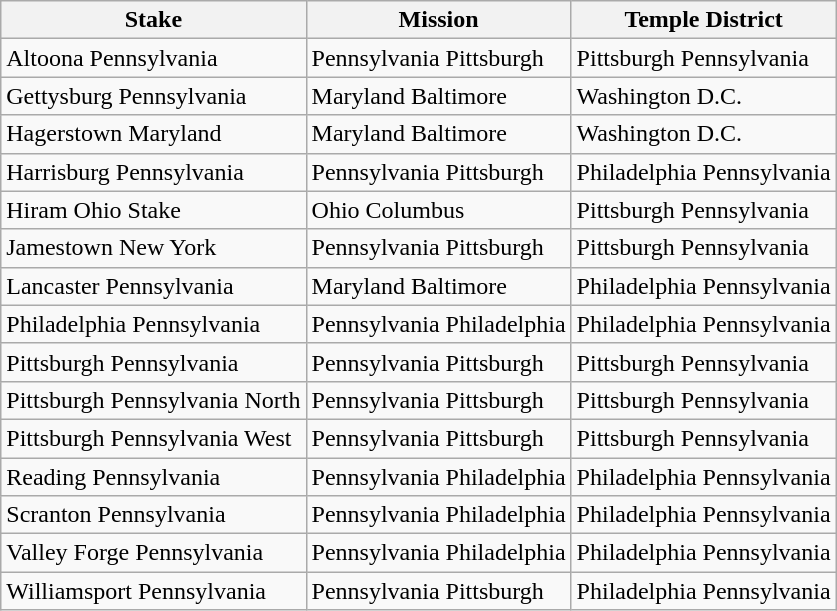<table class="wikitable sortable">
<tr>
<th>Stake</th>
<th>Mission</th>
<th>Temple District</th>
</tr>
<tr>
<td>Altoona Pennsylvania</td>
<td>Pennsylvania Pittsburgh</td>
<td>Pittsburgh Pennsylvania</td>
</tr>
<tr>
<td>Gettysburg Pennsylvania</td>
<td>Maryland Baltimore</td>
<td>Washington D.C.</td>
</tr>
<tr>
<td>Hagerstown Maryland</td>
<td>Maryland Baltimore</td>
<td>Washington D.C.</td>
</tr>
<tr>
<td>Harrisburg Pennsylvania</td>
<td>Pennsylvania Pittsburgh</td>
<td>Philadelphia Pennsylvania</td>
</tr>
<tr>
<td>Hiram Ohio Stake</td>
<td>Ohio Columbus</td>
<td>Pittsburgh Pennsylvania</td>
</tr>
<tr>
<td>Jamestown New York</td>
<td>Pennsylvania Pittsburgh</td>
<td>Pittsburgh Pennsylvania</td>
</tr>
<tr>
<td>Lancaster Pennsylvania</td>
<td>Maryland Baltimore</td>
<td>Philadelphia Pennsylvania</td>
</tr>
<tr>
<td>Philadelphia Pennsylvania</td>
<td>Pennsylvania Philadelphia</td>
<td>Philadelphia Pennsylvania</td>
</tr>
<tr>
<td>Pittsburgh Pennsylvania</td>
<td>Pennsylvania Pittsburgh</td>
<td>Pittsburgh Pennsylvania</td>
</tr>
<tr>
<td>Pittsburgh Pennsylvania North</td>
<td>Pennsylvania Pittsburgh</td>
<td>Pittsburgh Pennsylvania</td>
</tr>
<tr>
<td>Pittsburgh Pennsylvania West</td>
<td>Pennsylvania Pittsburgh</td>
<td>Pittsburgh Pennsylvania</td>
</tr>
<tr>
<td>Reading Pennsylvania</td>
<td>Pennsylvania Philadelphia</td>
<td>Philadelphia Pennsylvania</td>
</tr>
<tr>
<td>Scranton Pennsylvania</td>
<td>Pennsylvania Philadelphia</td>
<td>Philadelphia Pennsylvania</td>
</tr>
<tr>
<td>Valley Forge Pennsylvania</td>
<td>Pennsylvania Philadelphia</td>
<td>Philadelphia Pennsylvania</td>
</tr>
<tr>
<td>Williamsport Pennsylvania</td>
<td>Pennsylvania Pittsburgh</td>
<td>Philadelphia Pennsylvania</td>
</tr>
</table>
